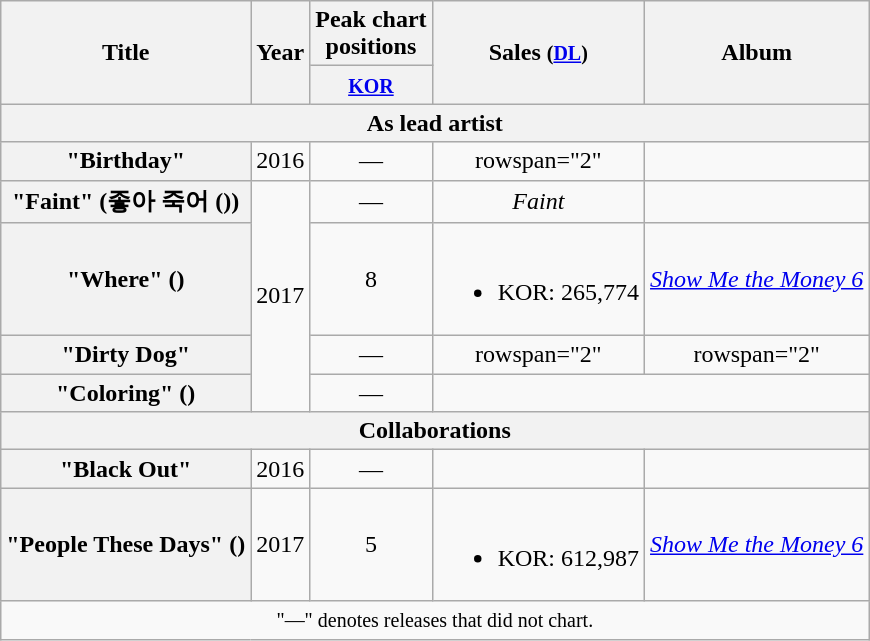<table class="wikitable plainrowheaders" style="text-align:center;">
<tr>
<th scope="col" rowspan="2">Title</th>
<th scope="col" rowspan="2">Year</th>
<th scope="col" colspan="1">Peak chart <br> positions</th>
<th scope="col" rowspan="2">Sales <small>(<a href='#'>DL</a>)</small></th>
<th scope="col" rowspan="2">Album</th>
</tr>
<tr>
<th><small><a href='#'>KOR</a></small><br></th>
</tr>
<tr>
<th scope="col" colspan="5">As lead artist</th>
</tr>
<tr>
<th scope="row">"Birthday"<br></th>
<td>2016</td>
<td>—</td>
<td>rowspan="2" </td>
<td></td>
</tr>
<tr>
<th scope="row">"Faint" (좋아 죽어 ())</th>
<td rowspan="4">2017</td>
<td>—</td>
<td><em>Faint</em></td>
</tr>
<tr>
<th scope="row">"Where" ()<br></th>
<td>8</td>
<td><br><ul><li>KOR: 265,774</li></ul></td>
<td><em><a href='#'>Show Me the Money 6</a></em></td>
</tr>
<tr>
<th scope="row">"Dirty Dog"</th>
<td>—</td>
<td>rowspan="2" </td>
<td>rowspan="2" </td>
</tr>
<tr>
<th scope="row">"Coloring" ()<br></th>
<td>—</td>
</tr>
<tr>
<th scope="col" colspan="5">Collaborations</th>
</tr>
<tr>
<th scope="row">"Black Out"<br></th>
<td>2016</td>
<td>—</td>
<td></td>
<td></td>
</tr>
<tr>
<th scope="row">"People These Days" ()<br></th>
<td>2017</td>
<td>5</td>
<td><br><ul><li>KOR: 612,987</li></ul></td>
<td><em><a href='#'>Show Me the Money 6</a></em></td>
</tr>
<tr>
<td colspan="5" align="center"><small>"—" denotes releases that did not chart.</small></td>
</tr>
</table>
